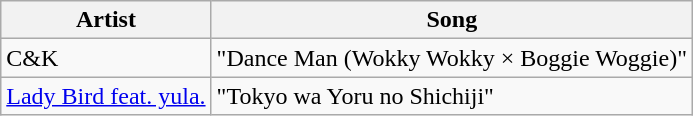<table class="wikitable">
<tr>
<th>Artist</th>
<th>Song</th>
</tr>
<tr>
<td>C&K</td>
<td>"Dance Man (Wokky Wokky × Boggie Woggie)"</td>
</tr>
<tr>
<td><a href='#'>Lady Bird feat. yula.</a></td>
<td>"Tokyo wa Yoru no Shichiji"</td>
</tr>
</table>
